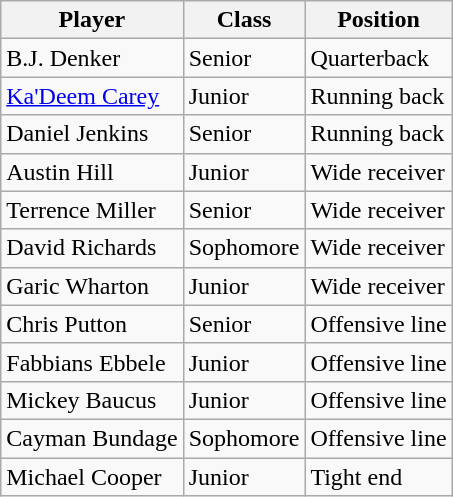<table class="wikitable" border="1">
<tr>
<th>Player</th>
<th>Class</th>
<th>Position</th>
</tr>
<tr>
<td>B.J. Denker</td>
<td>Senior</td>
<td>Quarterback</td>
</tr>
<tr>
<td><a href='#'>Ka'Deem Carey</a></td>
<td>Junior</td>
<td>Running back</td>
</tr>
<tr>
<td>Daniel Jenkins</td>
<td>Senior</td>
<td>Running back</td>
</tr>
<tr>
<td>Austin Hill</td>
<td>Junior</td>
<td>Wide receiver</td>
</tr>
<tr>
<td>Terrence Miller</td>
<td>Senior</td>
<td>Wide receiver</td>
</tr>
<tr>
<td>David Richards</td>
<td>Sophomore</td>
<td>Wide receiver</td>
</tr>
<tr>
<td>Garic Wharton</td>
<td>Junior</td>
<td>Wide receiver</td>
</tr>
<tr>
<td>Chris Putton</td>
<td>Senior</td>
<td>Offensive line</td>
</tr>
<tr>
<td>Fabbians Ebbele</td>
<td>Junior</td>
<td>Offensive line</td>
</tr>
<tr>
<td>Mickey Baucus</td>
<td>Junior</td>
<td>Offensive line</td>
</tr>
<tr>
<td>Cayman Bundage</td>
<td>Sophomore</td>
<td>Offensive line</td>
</tr>
<tr>
<td>Michael Cooper</td>
<td>Junior</td>
<td>Tight end</td>
</tr>
</table>
